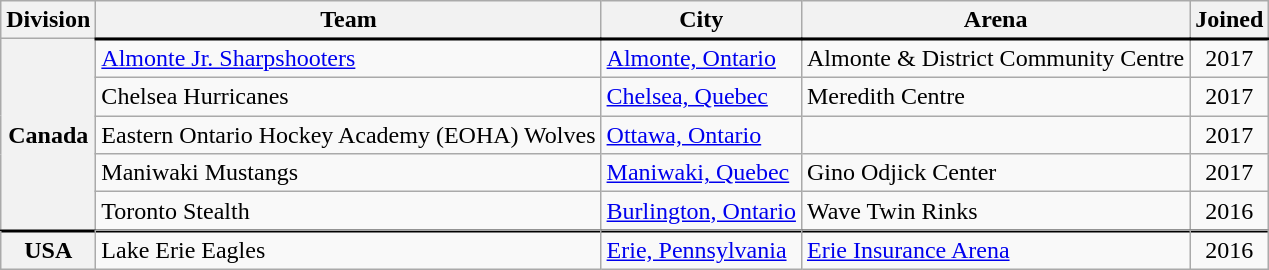<table class="wikitable">
<tr>
<th>Division</th>
<th>Team</th>
<th>City</th>
<th>Arena</th>
<th>Joined</th>
</tr>
<tr style="border-bottom: 2px solid black;">
<th rowspan=6><strong>Canada</strong></th>
</tr>
<tr>
<td><a href='#'>Almonte Jr. Sharpshooters</a></td>
<td><a href='#'>Almonte, Ontario</a></td>
<td>Almonte & District Community Centre</td>
<td align=center>2017</td>
</tr>
<tr>
<td>Chelsea Hurricanes</td>
<td><a href='#'>Chelsea, Quebec</a></td>
<td>Meredith Centre</td>
<td align=center>2017</td>
</tr>
<tr>
<td>Eastern Ontario Hockey Academy (EOHA) Wolves</td>
<td><a href='#'>Ottawa, Ontario</a></td>
<td></td>
<td align=center>2017</td>
</tr>
<tr>
<td>Maniwaki Mustangs</td>
<td><a href='#'>Maniwaki, Quebec</a></td>
<td>Gino Odjick Center</td>
<td align=center>2017</td>
</tr>
<tr style="border-bottom: 2px solid black;">
<td>Toronto Stealth</td>
<td><a href='#'>Burlington, Ontario</a></td>
<td>Wave Twin Rinks</td>
<td align=center>2016</td>
</tr>
<tr>
<th rowspan="6"><strong>USA</strong></th>
</tr>
<tr>
<td>Lake Erie Eagles</td>
<td><a href='#'>Erie, Pennsylvania</a></td>
<td><a href='#'>Erie Insurance Arena</a></td>
<td align=center>2016</td>
</tr>
</table>
